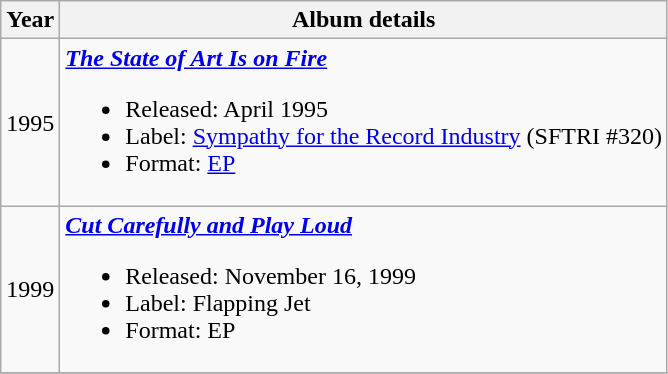<table class ="wikitable">
<tr>
<th>Year</th>
<th>Album details</th>
</tr>
<tr>
<td>1995</td>
<td><strong><em><a href='#'>The State of Art Is on Fire</a></em></strong><br><ul><li>Released: April 1995</li><li>Label: <a href='#'>Sympathy for the Record Industry</a> (SFTRI #320)</li><li>Format: <a href='#'>EP</a></li></ul></td>
</tr>
<tr>
<td>1999</td>
<td><strong><em><a href='#'>Cut Carefully and Play Loud</a></em></strong><br><ul><li>Released: November 16, 1999</li><li>Label: Flapping Jet</li><li>Format: EP</li></ul></td>
</tr>
<tr>
</tr>
</table>
